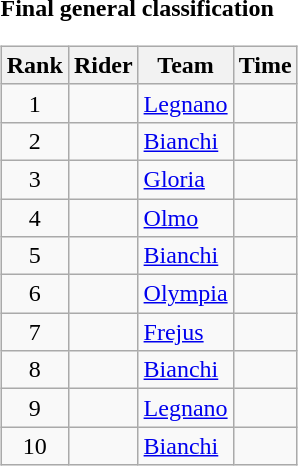<table>
<tr>
<td><strong>Final general classification</strong><br><table class="wikitable">
<tr>
<th scope="col">Rank</th>
<th scope="col">Rider</th>
<th scope="col">Team</th>
<th scope="col">Time</th>
</tr>
<tr>
<td style="text-align:center;">1</td>
<td></td>
<td><a href='#'>Legnano</a></td>
<td></td>
</tr>
<tr>
<td style="text-align:center;">2</td>
<td></td>
<td><a href='#'>Bianchi</a></td>
<td></td>
</tr>
<tr>
<td style="text-align:center;">3</td>
<td></td>
<td><a href='#'>Gloria</a></td>
<td></td>
</tr>
<tr>
<td style="text-align:center;">4</td>
<td></td>
<td><a href='#'>Olmo</a></td>
<td></td>
</tr>
<tr>
<td style="text-align:center;">5</td>
<td></td>
<td><a href='#'>Bianchi</a></td>
<td></td>
</tr>
<tr>
<td style="text-align:center;">6</td>
<td></td>
<td><a href='#'>Olympia</a></td>
<td></td>
</tr>
<tr>
<td style="text-align:center;">7</td>
<td></td>
<td><a href='#'>Frejus</a></td>
<td></td>
</tr>
<tr>
<td style="text-align:center;">8</td>
<td></td>
<td><a href='#'>Bianchi</a></td>
<td></td>
</tr>
<tr>
<td style="text-align:center;">9</td>
<td></td>
<td><a href='#'>Legnano</a></td>
<td></td>
</tr>
<tr>
<td style="text-align:center;">10</td>
<td></td>
<td><a href='#'>Bianchi</a></td>
<td></td>
</tr>
</table>
</td>
</tr>
</table>
